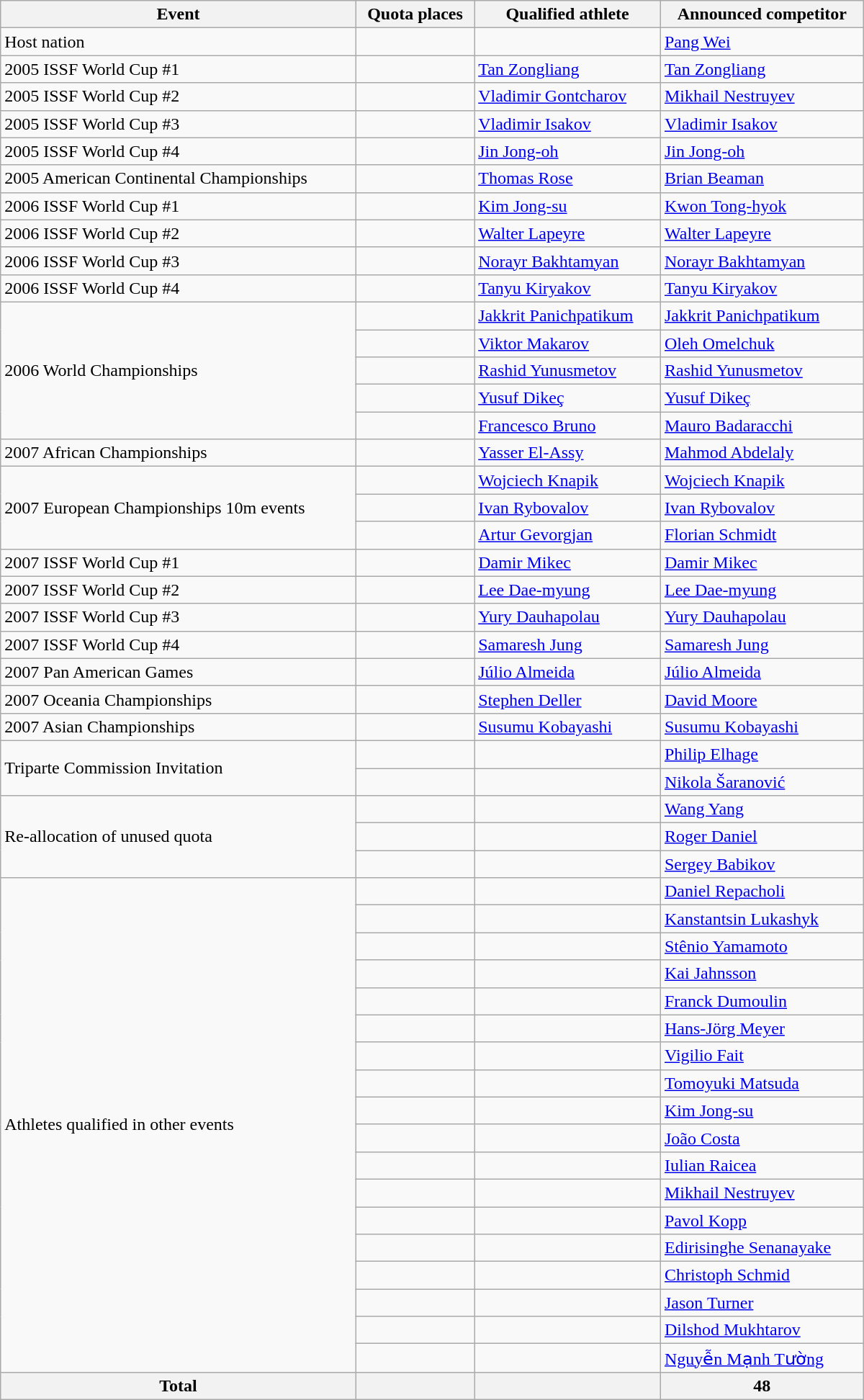<table class=wikitable style="text-align:left" width=800>
<tr>
<th>Event</th>
<th>Quota places</th>
<th>Qualified athlete</th>
<th>Announced competitor</th>
</tr>
<tr>
<td>Host nation</td>
<td></td>
<td></td>
<td><a href='#'>Pang Wei</a></td>
</tr>
<tr>
<td>2005 ISSF World Cup #1</td>
<td></td>
<td><a href='#'>Tan Zongliang</a></td>
<td><a href='#'>Tan Zongliang</a></td>
</tr>
<tr>
<td>2005 ISSF World Cup #2</td>
<td></td>
<td><a href='#'>Vladimir Gontcharov</a></td>
<td><a href='#'>Mikhail Nestruyev</a></td>
</tr>
<tr>
<td>2005 ISSF World Cup #3</td>
<td></td>
<td><a href='#'>Vladimir Isakov</a></td>
<td><a href='#'>Vladimir Isakov</a></td>
</tr>
<tr>
<td>2005 ISSF World Cup #4</td>
<td></td>
<td><a href='#'>Jin Jong-oh</a></td>
<td><a href='#'>Jin Jong-oh</a></td>
</tr>
<tr>
<td>2005 American Continental Championships</td>
<td></td>
<td><a href='#'>Thomas Rose</a></td>
<td><a href='#'>Brian Beaman</a></td>
</tr>
<tr>
<td>2006 ISSF World Cup #1</td>
<td></td>
<td><a href='#'>Kim Jong-su</a></td>
<td><a href='#'>Kwon Tong-hyok</a></td>
</tr>
<tr>
<td>2006 ISSF World Cup #2</td>
<td></td>
<td><a href='#'>Walter Lapeyre</a></td>
<td><a href='#'>Walter Lapeyre</a></td>
</tr>
<tr>
<td>2006 ISSF World Cup #3</td>
<td></td>
<td><a href='#'>Norayr Bakhtamyan</a></td>
<td><a href='#'>Norayr Bakhtamyan</a></td>
</tr>
<tr>
<td>2006 ISSF World Cup #4</td>
<td></td>
<td><a href='#'>Tanyu Kiryakov</a></td>
<td><a href='#'>Tanyu Kiryakov</a></td>
</tr>
<tr>
<td rowspan="5">2006 World Championships</td>
<td></td>
<td><a href='#'>Jakkrit Panichpatikum</a></td>
<td><a href='#'>Jakkrit Panichpatikum</a></td>
</tr>
<tr>
<td></td>
<td><a href='#'>Viktor Makarov</a></td>
<td><a href='#'>Oleh Omelchuk</a></td>
</tr>
<tr>
<td></td>
<td><a href='#'>Rashid Yunusmetov</a></td>
<td><a href='#'>Rashid Yunusmetov</a></td>
</tr>
<tr>
<td></td>
<td><a href='#'>Yusuf Dikeç</a></td>
<td><a href='#'>Yusuf Dikeç</a></td>
</tr>
<tr>
<td></td>
<td><a href='#'>Francesco Bruno</a></td>
<td><a href='#'>Mauro Badaracchi</a></td>
</tr>
<tr>
<td>2007 African Championships</td>
<td></td>
<td><a href='#'>Yasser El-Assy</a></td>
<td><a href='#'>Mahmod Abdelaly</a></td>
</tr>
<tr>
<td rowspan="3">2007 European Championships 10m events</td>
<td></td>
<td><a href='#'>Wojciech Knapik</a></td>
<td><a href='#'>Wojciech Knapik</a></td>
</tr>
<tr>
<td></td>
<td><a href='#'>Ivan Rybovalov</a></td>
<td><a href='#'>Ivan Rybovalov</a></td>
</tr>
<tr>
<td></td>
<td><a href='#'>Artur Gevorgjan</a></td>
<td><a href='#'>Florian Schmidt</a></td>
</tr>
<tr>
<td>2007 ISSF World Cup #1</td>
<td></td>
<td><a href='#'>Damir Mikec</a></td>
<td><a href='#'>Damir Mikec</a></td>
</tr>
<tr>
<td>2007 ISSF World Cup #2</td>
<td></td>
<td><a href='#'>Lee Dae-myung</a></td>
<td><a href='#'>Lee Dae-myung</a></td>
</tr>
<tr>
<td>2007 ISSF World Cup #3</td>
<td></td>
<td><a href='#'>Yury Dauhapolau</a></td>
<td><a href='#'>Yury Dauhapolau</a></td>
</tr>
<tr>
<td>2007 ISSF World Cup #4</td>
<td></td>
<td><a href='#'>Samaresh Jung</a></td>
<td><a href='#'>Samaresh Jung</a></td>
</tr>
<tr>
<td>2007 Pan American Games</td>
<td></td>
<td><a href='#'>Júlio Almeida</a></td>
<td><a href='#'>Júlio Almeida</a></td>
</tr>
<tr>
<td>2007 Oceania Championships</td>
<td></td>
<td><a href='#'>Stephen Deller</a></td>
<td><a href='#'>David Moore</a></td>
</tr>
<tr>
<td>2007 Asian Championships</td>
<td></td>
<td><a href='#'>Susumu Kobayashi</a></td>
<td><a href='#'>Susumu Kobayashi</a></td>
</tr>
<tr>
<td rowspan=2>Triparte Commission Invitation</td>
<td></td>
<td></td>
<td><a href='#'>Philip Elhage</a></td>
</tr>
<tr>
<td></td>
<td></td>
<td><a href='#'>Nikola Šaranović</a></td>
</tr>
<tr>
<td rowspan="3">Re-allocation of unused quota</td>
<td></td>
<td></td>
<td><a href='#'>Wang Yang</a></td>
</tr>
<tr>
<td></td>
<td></td>
<td><a href='#'>Roger Daniel</a></td>
</tr>
<tr>
<td></td>
<td></td>
<td><a href='#'>Sergey Babikov</a></td>
</tr>
<tr>
<td rowspan="18">Athletes qualified in other events</td>
<td></td>
<td></td>
<td><a href='#'>Daniel Repacholi</a></td>
</tr>
<tr>
<td></td>
<td></td>
<td><a href='#'>Kanstantsin Lukashyk</a></td>
</tr>
<tr>
<td></td>
<td></td>
<td><a href='#'>Stênio Yamamoto</a></td>
</tr>
<tr>
<td></td>
<td></td>
<td><a href='#'>Kai Jahnsson</a></td>
</tr>
<tr>
<td></td>
<td></td>
<td><a href='#'>Franck Dumoulin</a></td>
</tr>
<tr>
<td></td>
<td></td>
<td><a href='#'>Hans-Jörg Meyer</a></td>
</tr>
<tr>
<td></td>
<td></td>
<td><a href='#'>Vigilio Fait</a></td>
</tr>
<tr>
<td></td>
<td></td>
<td><a href='#'>Tomoyuki Matsuda</a></td>
</tr>
<tr>
<td></td>
<td></td>
<td><a href='#'>Kim Jong-su</a></td>
</tr>
<tr>
<td></td>
<td></td>
<td><a href='#'>João Costa</a></td>
</tr>
<tr>
<td></td>
<td></td>
<td><a href='#'>Iulian Raicea</a></td>
</tr>
<tr>
<td></td>
<td></td>
<td><a href='#'>Mikhail Nestruyev</a></td>
</tr>
<tr>
<td></td>
<td></td>
<td><a href='#'>Pavol Kopp</a></td>
</tr>
<tr>
<td></td>
<td></td>
<td><a href='#'>Edirisinghe Senanayake</a></td>
</tr>
<tr>
<td></td>
<td></td>
<td><a href='#'>Christoph Schmid</a></td>
</tr>
<tr>
<td></td>
<td></td>
<td><a href='#'>Jason Turner</a></td>
</tr>
<tr>
<td></td>
<td></td>
<td><a href='#'>Dilshod Mukhtarov</a></td>
</tr>
<tr>
<td></td>
<td></td>
<td><a href='#'>Nguyễn Mạnh Tường</a></td>
</tr>
<tr>
<th>Total</th>
<th></th>
<th></th>
<th>48</th>
</tr>
</table>
